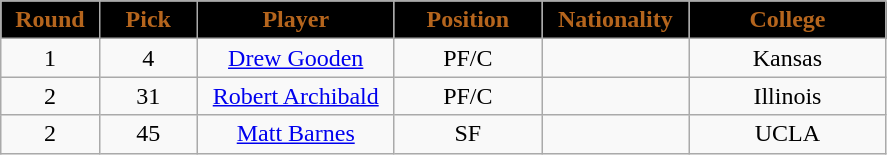<table class="wikitable sortable sortable">
<tr>
<th style="background:#000000; color:#B5651D" width="10%">Round</th>
<th style="background:#000000; color:#B5651D" width="10%">Pick</th>
<th style="background:#000000; color:#B5651D" width="20%">Player</th>
<th style="background:#000000; color:#B5651D" width="15%">Position</th>
<th style="background:#000000; color:#B5651D" width="15%">Nationality</th>
<th style="background:#000000; color:#B5651D" width="20%">College</th>
</tr>
<tr style="text-align: center">
<td>1</td>
<td>4</td>
<td><a href='#'>Drew Gooden</a></td>
<td>PF/C</td>
<td></td>
<td>Kansas</td>
</tr>
<tr style="text-align: center">
<td>2</td>
<td>31</td>
<td><a href='#'>Robert Archibald</a></td>
<td>PF/C</td>
<td></td>
<td>Illinois</td>
</tr>
<tr style="text-align: center">
<td>2</td>
<td>45</td>
<td><a href='#'>Matt Barnes</a></td>
<td>SF</td>
<td></td>
<td>UCLA</td>
</tr>
</table>
